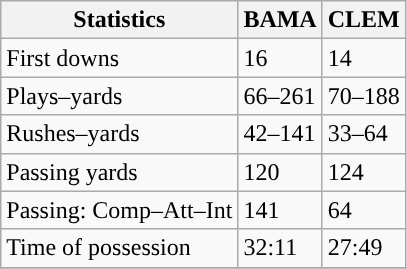<table class="wikitable">
<tr>
<th>Statistics</th>
<th>BAMA</th>
<th>CLEM</th>
</tr>
<tr>
<td>First downs</td>
<td>16</td>
<td>14</td>
</tr>
<tr>
<td>Plays–yards</td>
<td>66–261</td>
<td>70–188</td>
</tr>
<tr>
<td>Rushes–yards</td>
<td>42–141</td>
<td>33–64</td>
</tr>
<tr>
<td>Passing yards</td>
<td>120</td>
<td>124</td>
</tr>
<tr>
<td>Passing: Comp–Att–Int</td>
<td>141</td>
<td>64</td>
</tr>
<tr>
<td>Time of possession</td>
<td>32:11</td>
<td>27:49</td>
</tr>
<tr>
</tr>
</table>
